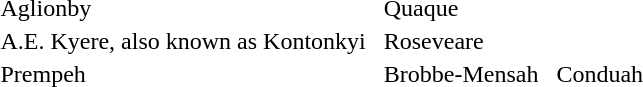<table>
<tr>
<td></td>
<td>Aglionby</td>
<td></td>
<td></td>
<td>Quaque</td>
</tr>
<tr>
<td></td>
<td>A.E. Kyere, also known as Kontonkyi</td>
<td></td>
<td></td>
<td>Roseveare</td>
</tr>
<tr>
<td></td>
<td>Prempeh</td>
<td></td>
<td></td>
<td>Brobbe-Mensah</td>
<td></td>
<td></td>
<td>Conduah</td>
<td></td>
</tr>
</table>
